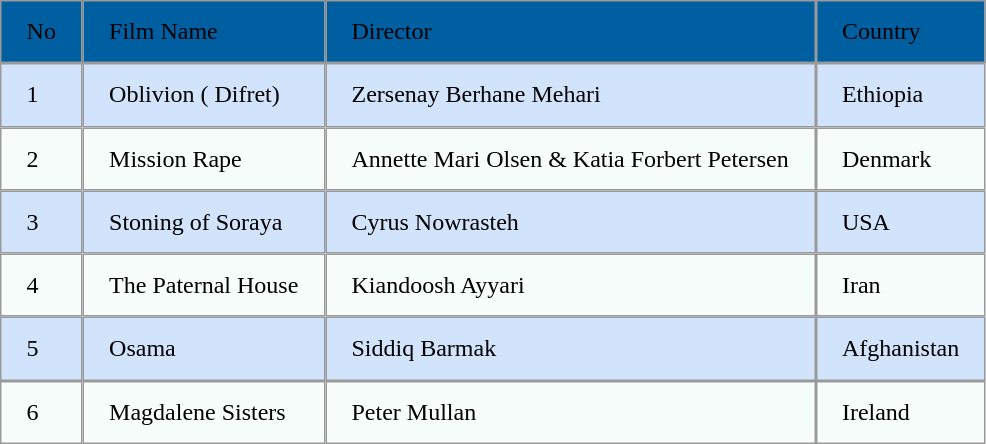<table style="border-spacing:0;">
<tr>
<td style="background-color:#005fa1;border:0.05pt solid #999999;padding-top:0.116in;padding-bottom:0.116in;padding-left:0.1743in;padding-right:0.1743in;"><div>No</div></td>
<td style="background-color:#005fa1;border:0.05pt solid #999999;padding-top:0.116in;padding-bottom:0.116in;padding-left:0.1743in;padding-right:0.1743in;">Film Name</td>
<td style="background-color:#005fa1;border:0.05pt solid #999999;padding-top:0.116in;padding-bottom:0.116in;padding-left:0.1743in;padding-right:0.1743in;">Director</td>
<td style="background-color:#005fa1;border:0.05pt solid #999999;padding-top:0.116in;padding-bottom:0.116in;padding-left:0.1743in;padding-right:0.1743in;">Country</td>
</tr>
<tr>
<td style="background-color:#d2e4fc;border:0.05pt solid #999999;padding-top:0.116in;padding-bottom:0.116in;padding-left:0.1743in;padding-right:0.1743in;"><div>1</div></td>
<td style="background-color:#d2e4fc;border:0.05pt solid #999999;padding-top:0.116in;padding-bottom:0.116in;padding-left:0.1743in;padding-right:0.1743in;">Oblivion ( Difret)</td>
<td style="background-color:#d2e4fc;border:0.05pt solid #999999;padding-top:0.116in;padding-bottom:0.116in;padding-left:0.1743in;padding-right:0.1743in;">Zersenay Berhane Mehari</td>
<td style="background-color:#d2e4fc;border:0.05pt solid #999999;padding-top:0.116in;padding-bottom:0.116in;padding-left:0.1743in;padding-right:0.1743in;">Ethiopia</td>
</tr>
<tr>
<td style="background-color:#f7fdfa;border:0.05pt solid #999999;padding-top:0.116in;padding-bottom:0.116in;padding-left:0.1743in;padding-right:0.1743in;"><div>2</div></td>
<td style="background-color:#f7fdfa;border:0.05pt solid #999999;padding-top:0.116in;padding-bottom:0.116in;padding-left:0.1743in;padding-right:0.1743in;">Mission Rape</td>
<td style="background-color:#f7fdfa;border:0.05pt solid #999999;padding-top:0.116in;padding-bottom:0.116in;padding-left:0.1743in;padding-right:0.1743in;">Annette Mari Olsen & Katia Forbert Petersen</td>
<td style="background-color:#f7fdfa;border:0.05pt solid #999999;padding-top:0.116in;padding-bottom:0.116in;padding-left:0.1743in;padding-right:0.1743in;">Denmark</td>
</tr>
<tr>
<td style="background-color:#d2e4fc;border:0.05pt solid #999999;padding-top:0.116in;padding-bottom:0.116in;padding-left:0.1743in;padding-right:0.1743in;"><div>3</div></td>
<td style="background-color:#d2e4fc;border:0.05pt solid #999999;padding-top:0.116in;padding-bottom:0.116in;padding-left:0.1743in;padding-right:0.1743in;">Stoning of Soraya</td>
<td style="background-color:#d2e4fc;border:0.05pt solid #999999;padding-top:0.116in;padding-bottom:0.116in;padding-left:0.1743in;padding-right:0.1743in;">Cyrus Nowrasteh</td>
<td style="background-color:#d2e4fc;border:0.05pt solid #999999;padding-top:0.116in;padding-bottom:0.116in;padding-left:0.1743in;padding-right:0.1743in;">USA</td>
</tr>
<tr>
<td style="background-color:#f7fdfa;border:0.05pt solid #999999;padding-top:0.116in;padding-bottom:0.116in;padding-left:0.1743in;padding-right:0.1743in;"><div>4</div></td>
<td style="background-color:#f7fdfa;border:0.05pt solid #999999;padding-top:0.116in;padding-bottom:0.116in;padding-left:0.1743in;padding-right:0.1743in;">The Paternal House</td>
<td style="background-color:#f7fdfa;border:0.05pt solid #999999;padding-top:0.116in;padding-bottom:0.116in;padding-left:0.1743in;padding-right:0.1743in;">Kiandoosh Ayyari</td>
<td style="background-color:#f7fdfa;border:0.05pt solid #999999;padding-top:0.116in;padding-bottom:0.116in;padding-left:0.1743in;padding-right:0.1743in;">Iran</td>
</tr>
<tr>
<td style="background-color:#d2e4fc;border:0.05pt solid #999999;padding-top:0.116in;padding-bottom:0.116in;padding-left:0.1743in;padding-right:0.1743in;"><div>5</div></td>
<td style="background-color:#d2e4fc;border:0.05pt solid #999999;padding-top:0.116in;padding-bottom:0.116in;padding-left:0.1743in;padding-right:0.1743in;">Osama</td>
<td style="background-color:#d2e4fc;border:0.05pt solid #999999;padding-top:0.116in;padding-bottom:0.116in;padding-left:0.1743in;padding-right:0.1743in;">Siddiq Barmak</td>
<td style="background-color:#d2e4fc;border:0.05pt solid #999999;padding-top:0.116in;padding-bottom:0.116in;padding-left:0.1743in;padding-right:0.1743in;">Afghanistan</td>
</tr>
<tr>
<td style="background-color:#f7fdfa;border:0.05pt solid #999999;padding-top:0.116in;padding-bottom:0.116in;padding-left:0.1743in;padding-right:0.1743in;"><div>6</div></td>
<td style="background-color:#f7fdfa;border:0.05pt solid #999999;padding-top:0.116in;padding-bottom:0.116in;padding-left:0.1743in;padding-right:0.1743in;">Magdalene Sisters</td>
<td style="background-color:#f7fdfa;border:0.05pt solid #999999;padding-top:0.116in;padding-bottom:0.116in;padding-left:0.1743in;padding-right:0.1743in;">Peter Mullan</td>
<td style="background-color:#f7fdfa;border:0.05pt solid #999999;padding-top:0.116in;padding-bottom:0.116in;padding-left:0.1743in;padding-right:0.1743in;">Ireland</td>
</tr>
</table>
